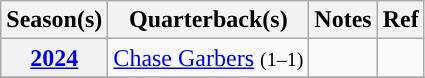<table class="wikitable plainrowheaders">
<tr>
<th>Season(s)</th>
<th>Quarterback(s)</th>
<th>Notes</th>
<th>Ref</th>
</tr>
<tr>
<th scope="row"><a href='#'>2024</a></th>
<td><a href='#'>Chase Garbers</a> <small>(1–1)</small></td>
<td></td>
<td></td>
</tr>
<tr>
</tr>
</table>
